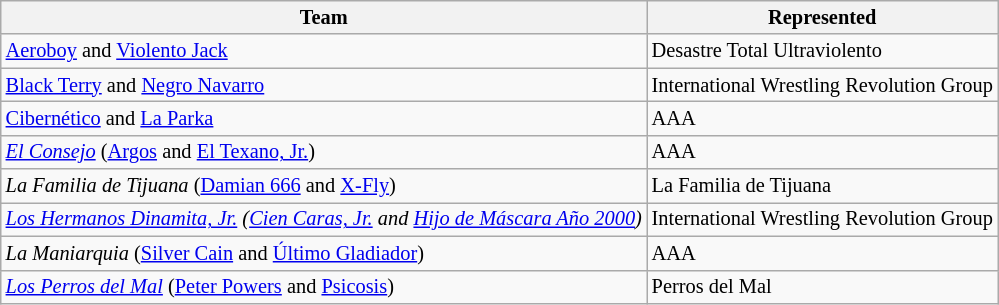<table style="font-size: 85%" class="wikitable sortable">
<tr>
<th><strong>Team</strong></th>
<th><strong>Represented</strong></th>
</tr>
<tr>
<td><a href='#'>Aeroboy</a> and <a href='#'>Violento Jack</a></td>
<td>Desastre Total Ultraviolento</td>
</tr>
<tr>
<td><a href='#'>Black Terry</a> and <a href='#'>Negro Navarro</a></td>
<td>International Wrestling Revolution Group</td>
</tr>
<tr>
<td><a href='#'>Cibernético</a> and <a href='#'>La Parka</a></td>
<td>AAA</td>
</tr>
<tr>
<td><em><a href='#'>El Consejo</a></em> (<a href='#'>Argos</a> and <a href='#'>El Texano, Jr.</a>)</td>
<td>AAA</td>
</tr>
<tr>
<td><em>La Familia de Tijuana</em> (<a href='#'>Damian 666</a> and <a href='#'>X-Fly</a>)</td>
<td>La Familia de Tijuana</td>
</tr>
<tr>
<td><em><a href='#'>Los Hermanos Dinamita, Jr.</a> (<a href='#'>Cien Caras, Jr.</a> and <a href='#'>Hijo de Máscara Año 2000</a>)</em></td>
<td>International Wrestling Revolution Group</td>
</tr>
<tr>
<td><em>La Maniarquia</em> (<a href='#'>Silver Cain</a> and <a href='#'>Último Gladiador</a>)</td>
<td>AAA</td>
</tr>
<tr>
<td><em><a href='#'>Los Perros del Mal</a></em> (<a href='#'>Peter Powers</a> and <a href='#'>Psicosis</a>)</td>
<td>Perros del Mal</td>
</tr>
</table>
